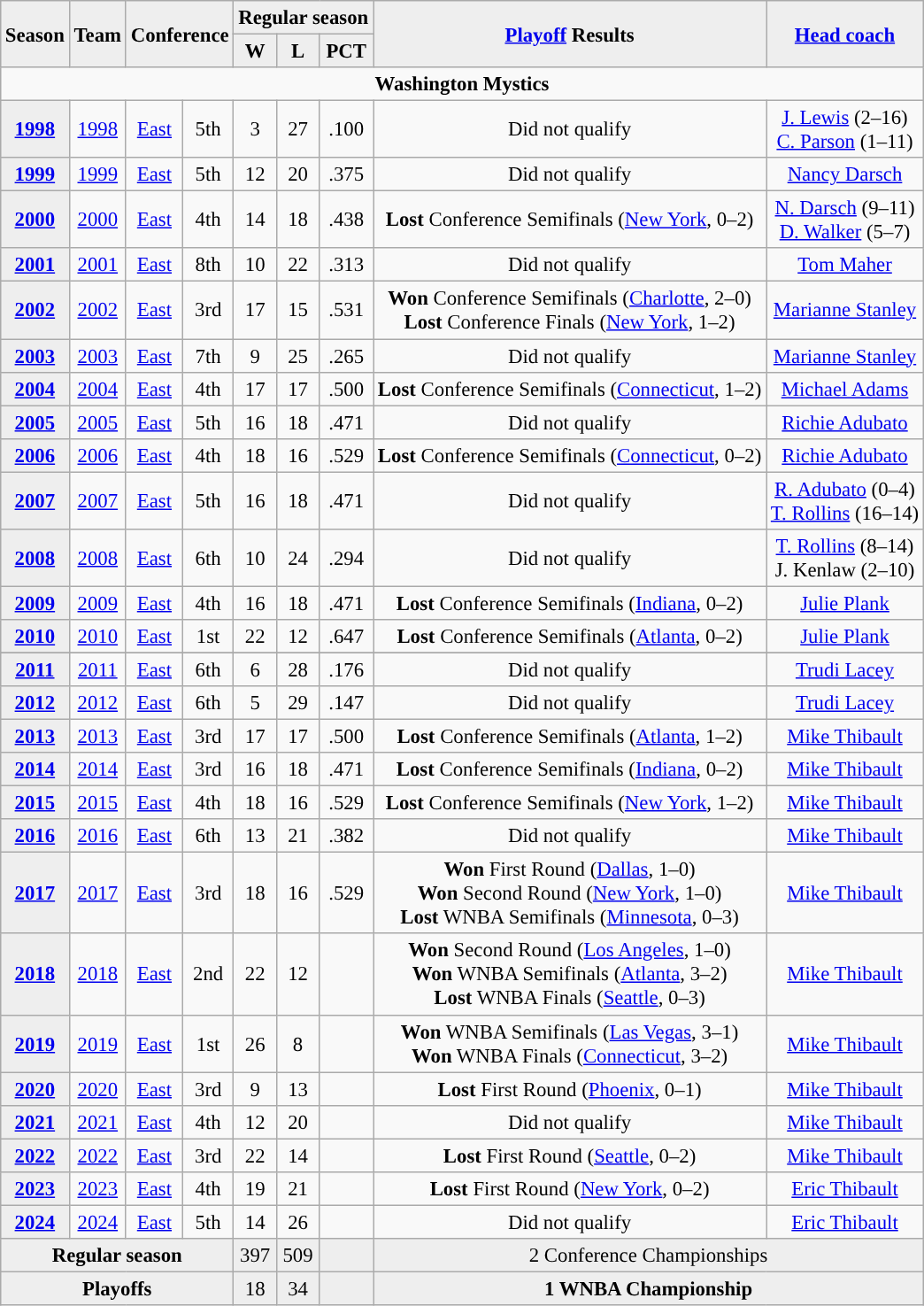<table class="wikitable" style="font-size:95%; text-align: center; margin:1em auto;">
<tr>
<th rowspan="2" style="background:#eee;">Season</th>
<th rowspan="2" style="background:#eee;">Team</th>
<th rowspan="2" colspan="2" style="background:#eee;">Conference</th>
<th colspan="3" style="background:#eee;">Regular season</th>
<th rowspan="2" style="background:#eee;"><a href='#'>Playoff</a> Results</th>
<th rowspan="2" style="background:#eee;"><a href='#'>Head coach</a></th>
</tr>
<tr>
<th style="background:#eee;">W</th>
<th style="background:#eee;">L</th>
<th style="background:#eee;">PCT</th>
</tr>
<tr>
<td colspan="9" style="text-align:center; "><strong>Washington Mystics</strong></td>
</tr>
<tr style="text-align:center;">
<th style="background:#eee;"><a href='#'>1998</a></th>
<td><a href='#'>1998</a></td>
<td><a href='#'>East</a></td>
<td>5th</td>
<td>3</td>
<td>27</td>
<td>.100</td>
<td>Did not qualify</td>
<td><a href='#'>J. Lewis</a> (2–16)<br><a href='#'>C. Parson</a> (1–11)</td>
</tr>
<tr style="text-align:center;">
<th style="background:#eee;"><a href='#'>1999</a></th>
<td><a href='#'>1999</a></td>
<td><a href='#'>East</a></td>
<td>5th</td>
<td>12</td>
<td>20</td>
<td>.375</td>
<td>Did not qualify</td>
<td><a href='#'>Nancy Darsch</a></td>
</tr>
<tr style="text-align:center;">
<th style="background:#eee;"><a href='#'>2000</a></th>
<td><a href='#'>2000</a></td>
<td><a href='#'>East</a></td>
<td>4th</td>
<td>14</td>
<td>18</td>
<td>.438</td>
<td><strong>Lost</strong> Conference Semifinals (<a href='#'>New York</a>, 0–2)</td>
<td><a href='#'>N. Darsch</a> (9–11)<br><a href='#'>D. Walker</a> (5–7)</td>
</tr>
<tr style="text-align:center;">
<th style="background:#eee;"><a href='#'>2001</a></th>
<td><a href='#'>2001</a></td>
<td><a href='#'>East</a></td>
<td>8th</td>
<td>10</td>
<td>22</td>
<td>.313</td>
<td>Did not qualify</td>
<td><a href='#'>Tom Maher</a></td>
</tr>
<tr style="text-align:center;">
<th style="background:#eee;"><a href='#'>2002</a></th>
<td><a href='#'>2002</a></td>
<td><a href='#'>East</a></td>
<td>3rd</td>
<td>17</td>
<td>15</td>
<td>.531</td>
<td><strong>Won</strong> Conference Semifinals (<a href='#'>Charlotte</a>, 2–0)<br><strong>Lost</strong> Conference Finals (<a href='#'>New York</a>, 1–2)</td>
<td><a href='#'>Marianne Stanley</a></td>
</tr>
<tr style="text-align:center;">
<th style="background:#eee;"><a href='#'>2003</a></th>
<td><a href='#'>2003</a></td>
<td><a href='#'>East</a></td>
<td>7th</td>
<td>9</td>
<td>25</td>
<td>.265</td>
<td>Did not qualify</td>
<td><a href='#'>Marianne Stanley</a></td>
</tr>
<tr style="text-align:center;">
<th style="background:#eee;"><a href='#'>2004</a></th>
<td><a href='#'>2004</a></td>
<td><a href='#'>East</a></td>
<td>4th</td>
<td>17</td>
<td>17</td>
<td>.500</td>
<td><strong>Lost</strong> Conference Semifinals (<a href='#'>Connecticut</a>, 1–2)</td>
<td><a href='#'>Michael Adams</a></td>
</tr>
<tr style="text-align:center;">
<th style="background:#eee;"><a href='#'>2005</a></th>
<td><a href='#'>2005</a></td>
<td><a href='#'>East</a></td>
<td>5th</td>
<td>16</td>
<td>18</td>
<td>.471</td>
<td>Did not qualify</td>
<td><a href='#'>Richie Adubato</a></td>
</tr>
<tr style="text-align:center;">
<th style="background:#eee;"><a href='#'>2006</a></th>
<td><a href='#'>2006</a></td>
<td><a href='#'>East</a></td>
<td>4th</td>
<td>18</td>
<td>16</td>
<td>.529</td>
<td><strong>Lost</strong> Conference Semifinals (<a href='#'>Connecticut</a>, 0–2)</td>
<td><a href='#'>Richie Adubato</a></td>
</tr>
<tr style="text-align:center;">
<th style="background:#eee;"><a href='#'>2007</a></th>
<td><a href='#'>2007</a></td>
<td><a href='#'>East</a></td>
<td>5th</td>
<td>16</td>
<td>18</td>
<td>.471</td>
<td>Did not qualify</td>
<td><a href='#'>R. Adubato</a> (0–4)<br><a href='#'>T. Rollins</a> (16–14)</td>
</tr>
<tr style="text-align:center;">
<th style="background:#eee;"><a href='#'>2008</a></th>
<td><a href='#'>2008</a></td>
<td><a href='#'>East</a></td>
<td>6th</td>
<td>10</td>
<td>24</td>
<td>.294</td>
<td>Did not qualify</td>
<td><a href='#'>T. Rollins</a> (8–14)<br>J. Kenlaw (2–10)</td>
</tr>
<tr style="text-align:center;">
<th style="background:#eee;"><a href='#'>2009</a></th>
<td><a href='#'>2009</a></td>
<td><a href='#'>East</a></td>
<td>4th</td>
<td>16</td>
<td>18</td>
<td>.471</td>
<td><strong>Lost</strong> Conference Semifinals (<a href='#'>Indiana</a>, 0–2)</td>
<td><a href='#'>Julie Plank</a></td>
</tr>
<tr style="text-align:center;">
<th style="background:#eee;"><a href='#'>2010</a></th>
<td><a href='#'>2010</a></td>
<td><a href='#'>East</a></td>
<td>1st</td>
<td>22</td>
<td>12</td>
<td>.647</td>
<td><strong>Lost</strong> Conference Semifinals (<a href='#'>Atlanta</a>, 0–2)</td>
<td><a href='#'>Julie Plank</a></td>
</tr>
<tr>
</tr>
<tr style="text-align:center;">
<th style="background:#eee;"><a href='#'>2011</a></th>
<td><a href='#'>2011</a></td>
<td><a href='#'>East</a></td>
<td>6th</td>
<td>6</td>
<td>28</td>
<td>.176</td>
<td>Did not qualify</td>
<td><a href='#'>Trudi Lacey</a></td>
</tr>
<tr style="text-align:center;">
<th style="background:#eee;"><a href='#'>2012</a></th>
<td><a href='#'>2012</a></td>
<td><a href='#'>East</a></td>
<td>6th</td>
<td>5</td>
<td>29</td>
<td>.147</td>
<td>Did not qualify</td>
<td><a href='#'>Trudi Lacey</a></td>
</tr>
<tr align="center">
<th style="background:#eee;"><a href='#'>2013</a></th>
<td><a href='#'>2013</a></td>
<td><a href='#'>East</a></td>
<td>3rd</td>
<td>17</td>
<td>17</td>
<td>.500</td>
<td><strong>Lost</strong> Conference Semifinals (<a href='#'>Atlanta</a>, 1–2)</td>
<td><a href='#'>Mike Thibault</a></td>
</tr>
<tr align="center">
<th style="background:#eee;"><a href='#'>2014</a></th>
<td><a href='#'>2014</a></td>
<td><a href='#'>East</a></td>
<td>3rd</td>
<td>16</td>
<td>18</td>
<td>.471</td>
<td><strong>Lost</strong> Conference Semifinals (<a href='#'>Indiana</a>, 0–2)</td>
<td><a href='#'>Mike Thibault</a></td>
</tr>
<tr align="center">
<th style="background:#eee;"><a href='#'>2015</a></th>
<td><a href='#'>2015</a></td>
<td><a href='#'>East</a></td>
<td>4th</td>
<td>18</td>
<td>16</td>
<td>.529</td>
<td><strong>Lost</strong> Conference Semifinals (<a href='#'>New York</a>, 1–2)</td>
<td><a href='#'>Mike Thibault</a></td>
</tr>
<tr align="center">
<th style="background:#eee;"><a href='#'>2016</a></th>
<td><a href='#'>2016</a></td>
<td><a href='#'>East</a></td>
<td>6th</td>
<td>13</td>
<td>21</td>
<td>.382</td>
<td>Did not qualify</td>
<td><a href='#'>Mike Thibault</a></td>
</tr>
<tr align="center">
<th style="background:#eee;"><a href='#'>2017</a></th>
<td><a href='#'>2017</a></td>
<td><a href='#'>East</a></td>
<td>3rd</td>
<td>18</td>
<td>16</td>
<td>.529</td>
<td><strong>Won</strong> First Round (<a href='#'>Dallas</a>, 1–0)<br> <strong>Won</strong> Second Round (<a href='#'>New York</a>, 1–0)<br> <strong>Lost</strong> WNBA Semifinals (<a href='#'>Minnesota</a>, 0–3)</td>
<td><a href='#'>Mike Thibault</a></td>
</tr>
<tr align="center">
<th style="background:#eee;"><a href='#'>2018</a></th>
<td><a href='#'>2018</a></td>
<td><a href='#'>East</a></td>
<td>2nd</td>
<td>22</td>
<td>12</td>
<td></td>
<td><strong>Won</strong> Second Round (<a href='#'>Los Angeles</a>, 1–0)<br> <strong>Won</strong> WNBA Semifinals (<a href='#'>Atlanta</a>, 3–2)<br> <strong>Lost</strong> WNBA Finals (<a href='#'>Seattle</a>, 0–3)</td>
<td><a href='#'>Mike Thibault</a></td>
</tr>
<tr align="center">
<th style="background:#eee;"><a href='#'>2019</a></th>
<td><a href='#'>2019</a></td>
<td><a href='#'>East</a></td>
<td>1st</td>
<td>26</td>
<td>8</td>
<td></td>
<td><strong>Won</strong> WNBA Semifinals (<a href='#'>Las Vegas</a>, 3–1)<br><strong>Won</strong> WNBA Finals (<a href='#'>Connecticut</a>, 3–2)</td>
<td><a href='#'>Mike Thibault</a></td>
</tr>
<tr align="center|">
<th style="background:#eee;"><a href='#'>2020</a></th>
<td><a href='#'>2020</a></td>
<td><a href='#'>East</a></td>
<td>3rd</td>
<td>9</td>
<td>13</td>
<td></td>
<td><strong>Lost</strong> First Round (<a href='#'>Phoenix</a>, 0–1)</td>
<td><a href='#'>Mike Thibault</a></td>
</tr>
<tr align="center|">
<th style="background:#eee;"><a href='#'>2021</a></th>
<td><a href='#'>2021</a></td>
<td><a href='#'>East</a></td>
<td>4th</td>
<td>12</td>
<td>20</td>
<td></td>
<td>Did not qualify</td>
<td><a href='#'>Mike Thibault</a></td>
</tr>
<tr align="center|">
<th style="background:#eee;"><a href='#'>2022</a></th>
<td><a href='#'>2022</a></td>
<td><a href='#'>East</a></td>
<td>3rd</td>
<td>22</td>
<td>14</td>
<td></td>
<td><strong>Lost</strong> First Round (<a href='#'>Seattle</a>, 0–2)</td>
<td><a href='#'>Mike Thibault</a></td>
</tr>
<tr>
<th style="background:#eee;"><a href='#'>2023</a></th>
<td><a href='#'>2023</a></td>
<td><a href='#'>East</a></td>
<td>4th</td>
<td>19</td>
<td>21</td>
<td></td>
<td><strong>Lost</strong> First Round (<a href='#'>New York</a>, 0–2)</td>
<td><a href='#'>Eric Thibault</a></td>
</tr>
<tr>
<th style="background:#eee;"><a href='#'>2024</a></th>
<td><a href='#'>2024</a></td>
<td><a href='#'>East</a></td>
<td>5th</td>
<td>14</td>
<td>26</td>
<td></td>
<td>Did not qualify</td>
<td><a href='#'>Eric Thibault</a></td>
</tr>
<tr>
<th colspan="4" style="background:#eee;">Regular season</th>
<td style="background:#eee;">397</td>
<td style="background:#eee;">509</td>
<td style="background:#eee;"></td>
<td colspan="2" style="background:#eee;">2 Conference Championships</td>
</tr>
<tr>
<th colspan="4" style="background:#eee;">Playoffs</th>
<td style="background:#eee;">18</td>
<td style="background:#eee;">34</td>
<td style="background:#eee;"></td>
<td colspan="2" style="background:#eee;"><strong>1 WNBA Championship</strong></td>
</tr>
</table>
